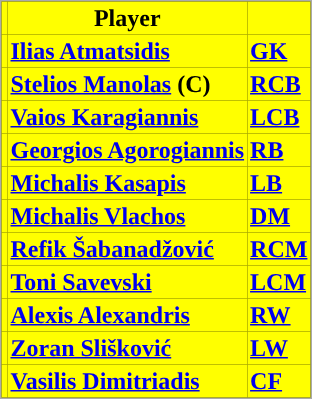<table class="toccolours" border="0" cellpadding="2" cellspacing="0" align="center" style="margin: 0.5em 0 1em 1em; background: #000000; border: 1px #aaaaaa solid;">
<tr bgcolor=#FFFF00>
<th></th>
<th>Player</th>
<th></th>
</tr>
<tr bgcolor=#FFFF00>
<td></td>
<td><a href='#'><span><strong>Ilias Atmatsidis</strong></span></a></td>
<td><a href='#'><strong>GK</strong></a></td>
</tr>
<tr bgcolor=#FFFF00>
<td></td>
<td><a href='#'><span><strong>Stelios Manolas</strong></span></a> <strong>(C)</strong></td>
<td><a href='#'><strong>RCB</strong></a></td>
</tr>
<tr bgcolor=#FFFF00>
<td></td>
<td><a href='#'><span><strong>Vaios Karagiannis</strong></span></a></td>
<td><a href='#'><strong>LCB</strong></a></td>
</tr>
<tr bgcolor=#FFFF00>
<td></td>
<td><a href='#'><span><strong>Georgios Agorogiannis</strong></span></a></td>
<td><a href='#'><strong>RB</strong></a></td>
</tr>
<tr bgcolor=#FFFF00>
<td></td>
<td><a href='#'><span><strong>Michalis Kasapis</strong></span></a></td>
<td><a href='#'><strong>LB</strong></a></td>
</tr>
<tr bgcolor=#FFFF00>
<td></td>
<td><a href='#'><span><strong>Michalis Vlachos</strong></span></a></td>
<td><a href='#'><strong>DM</strong></a></td>
</tr>
<tr bgcolor=#FFFF00>
<td></td>
<td><a href='#'><span><strong>Refik Šabanadžović</strong></span></a></td>
<td><a href='#'><strong>RCM</strong></a></td>
</tr>
<tr bgcolor=#FFFF00>
<td></td>
<td><a href='#'><span><strong>Toni Savevski</strong></span></a></td>
<td><a href='#'><strong>LCM</strong></a></td>
</tr>
<tr bgcolor=#FFFF00>
<td></td>
<td><a href='#'><span><strong>Alexis Alexandris</strong></span></a></td>
<td><a href='#'><strong>RW</strong></a></td>
</tr>
<tr bgcolor=#FFFF00>
<td></td>
<td><a href='#'><span><strong>Zoran Slišković</strong></span></a></td>
<td><a href='#'><strong>LW</strong></a></td>
</tr>
<tr bgcolor=#FFFF00>
<td></td>
<td><a href='#'><span><strong>Vasilis Dimitriadis</strong></span></a></td>
<td><a href='#'><strong>CF</strong></a></td>
</tr>
</table>
